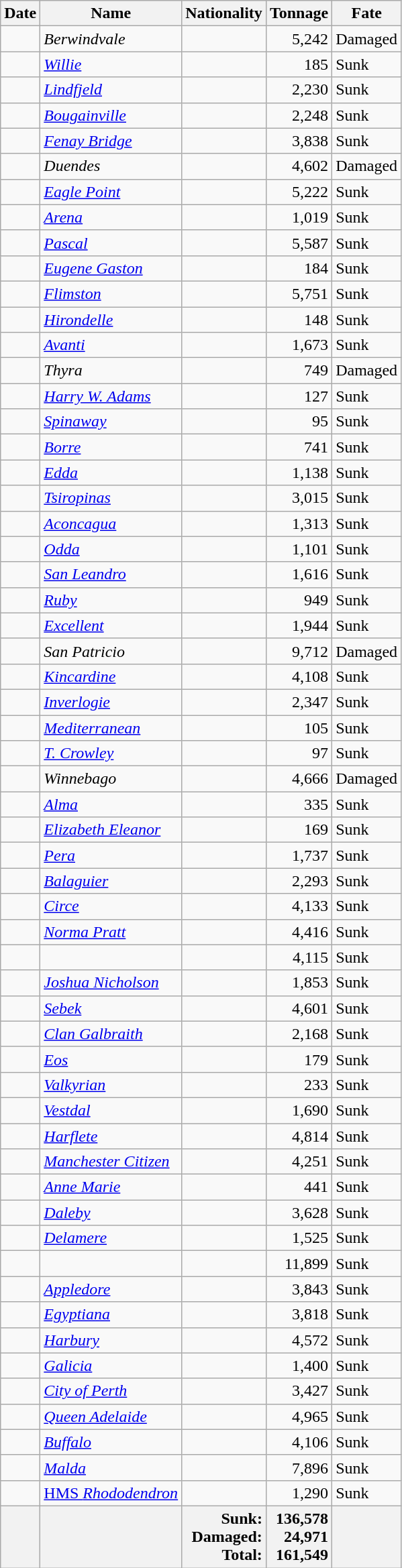<table class="wikitable sortable" style="text-align:right;">
<tr>
<th>Date</th>
<th>Name</th>
<th>Nationality</th>
<th> Tonnage</th>
<th>Fate</th>
</tr>
<tr>
<td align="right"></td>
<td align="left"><em>Berwindvale</em></td>
<td align="left"></td>
<td align="right">5,242</td>
<td align="left">Damaged</td>
</tr>
<tr>
<td align="right"></td>
<td align="left"><a href='#'><em>Willie</em></a></td>
<td align="left"></td>
<td align="right">185</td>
<td align="left">Sunk</td>
</tr>
<tr>
<td align="right"></td>
<td align="left"><a href='#'><em>Lindfjeld</em></a></td>
<td align="left"></td>
<td align="right">2,230</td>
<td align="left">Sunk</td>
</tr>
<tr>
<td align="right"></td>
<td align="left"><a href='#'><em>Bougainville</em></a></td>
<td align="left"></td>
<td align="right">2,248</td>
<td align="left">Sunk</td>
</tr>
<tr>
<td align="right"></td>
<td align="left"><a href='#'><em>Fenay Bridge</em></a></td>
<td align="left"></td>
<td align="right">3,838</td>
<td align="left">Sunk</td>
</tr>
<tr>
<td align="right"></td>
<td align="left"><em>Duendes</em></td>
<td align="left"></td>
<td align="right">4,602</td>
<td align="left">Damaged</td>
</tr>
<tr>
<td align="right"></td>
<td align="left"><a href='#'><em>Eagle Point</em></a></td>
<td align="left"></td>
<td align="right">5,222</td>
<td align="left">Sunk</td>
</tr>
<tr>
<td align="right"></td>
<td align="left"><a href='#'><em>Arena</em></a></td>
<td align="left"></td>
<td align="right">1,019</td>
<td align="left">Sunk</td>
</tr>
<tr>
<td align="right"></td>
<td align="left"><a href='#'><em>Pascal</em></a></td>
<td align="left"></td>
<td align="right">5,587</td>
<td align="left">Sunk</td>
</tr>
<tr>
<td align="right"></td>
<td align="left"><a href='#'><em>Eugene Gaston</em></a></td>
<td align="left"></td>
<td align="right">184</td>
<td align="left">Sunk</td>
</tr>
<tr>
<td align="right"></td>
<td align="left"><a href='#'><em>Flimston</em></a></td>
<td align="left"></td>
<td align="right">5,751</td>
<td align="left">Sunk</td>
</tr>
<tr>
<td align="right"></td>
<td align="left"><a href='#'><em>Hirondelle</em></a></td>
<td align="left"></td>
<td align="right">148</td>
<td align="left">Sunk</td>
</tr>
<tr>
<td align="right"></td>
<td align="left"><a href='#'><em>Avanti</em></a></td>
<td align="left"></td>
<td align="right">1,673</td>
<td align="left">Sunk</td>
</tr>
<tr>
<td align="right"></td>
<td align="left"><em>Thyra</em></td>
<td align="left"></td>
<td align="right">749</td>
<td align="left">Damaged</td>
</tr>
<tr>
<td align="right"></td>
<td align="left"><a href='#'><em>Harry W. Adams</em></a></td>
<td align="left"></td>
<td align="right">127</td>
<td align="left">Sunk</td>
</tr>
<tr>
<td align="right"></td>
<td align="left"><a href='#'><em>Spinaway</em></a></td>
<td align="left"></td>
<td align="right">95</td>
<td align="left">Sunk</td>
</tr>
<tr>
<td align="right"></td>
<td align="left"><a href='#'><em>Borre</em></a></td>
<td align="left"></td>
<td align="right">741</td>
<td align="left">Sunk</td>
</tr>
<tr>
<td align="right"></td>
<td align="left"><a href='#'><em>Edda</em></a></td>
<td align="left"></td>
<td align="right">1,138</td>
<td align="left">Sunk</td>
</tr>
<tr>
<td align="right"></td>
<td align="left"><a href='#'><em>Tsiropinas</em></a></td>
<td align="left"></td>
<td align="right">3,015</td>
<td align="left">Sunk</td>
</tr>
<tr>
<td align="right"></td>
<td align="left"><a href='#'><em>Aconcagua</em></a></td>
<td align="left"></td>
<td align="right">1,313</td>
<td align="left">Sunk</td>
</tr>
<tr>
<td align="right"></td>
<td align="left"><a href='#'><em>Odda</em></a></td>
<td align="left"></td>
<td align="right">1,101</td>
<td align="left">Sunk</td>
</tr>
<tr>
<td align="right"></td>
<td align="left"><a href='#'><em>San Leandro</em></a></td>
<td align="left"></td>
<td align="right">1,616</td>
<td align="left">Sunk</td>
</tr>
<tr>
<td align="right"></td>
<td align="left"><a href='#'><em>Ruby</em></a></td>
<td align="left"></td>
<td align="right">949</td>
<td align="left">Sunk</td>
</tr>
<tr>
<td align="right"></td>
<td align="left"><a href='#'><em>Excellent</em></a></td>
<td align="left"></td>
<td align="right">1,944</td>
<td align="left">Sunk</td>
</tr>
<tr>
<td align="right"></td>
<td align="left"><em>San Patricio</em></td>
<td align="left"></td>
<td align="right">9,712</td>
<td align="left">Damaged</td>
</tr>
<tr>
<td align="right"></td>
<td align="left"><a href='#'><em>Kincardine</em></a></td>
<td align="left"></td>
<td align="right">4,108</td>
<td align="left">Sunk</td>
</tr>
<tr>
<td align="right"></td>
<td align="left"><a href='#'><em>Inverlogie</em></a></td>
<td align="left"></td>
<td align="right">2,347</td>
<td align="left">Sunk</td>
</tr>
<tr>
<td align="right"></td>
<td align="left"><a href='#'><em>Mediterranean</em></a></td>
<td align="left"></td>
<td align="right">105</td>
<td align="left">Sunk</td>
</tr>
<tr>
<td align="right"></td>
<td align="left"><a href='#'><em>T. Crowley</em></a></td>
<td align="left"></td>
<td align="right">97</td>
<td align="left">Sunk</td>
</tr>
<tr>
<td align="right"></td>
<td align="left"><em>Winnebago</em></td>
<td align="left"></td>
<td align="right">4,666</td>
<td align="left">Damaged</td>
</tr>
<tr>
<td align="right"></td>
<td align="left"><a href='#'><em>Alma</em></a></td>
<td align="left"></td>
<td align="right">335</td>
<td align="left">Sunk</td>
</tr>
<tr>
<td align="right"></td>
<td align="left"><a href='#'><em>Elizabeth Eleanor</em></a></td>
<td align="left"></td>
<td align="right">169</td>
<td align="left">Sunk</td>
</tr>
<tr>
<td align="right"></td>
<td align="left"><a href='#'><em>Pera</em></a></td>
<td align="left"></td>
<td align="right">1,737</td>
<td align="left">Sunk</td>
</tr>
<tr>
<td align="right"></td>
<td align="left"><a href='#'><em>Balaguier</em></a></td>
<td align="left"></td>
<td align="right">2,293</td>
<td align="left">Sunk</td>
</tr>
<tr>
<td align="right"></td>
<td align="left"><a href='#'><em>Circe</em></a></td>
<td align="left"></td>
<td align="right">4,133</td>
<td align="left">Sunk</td>
</tr>
<tr>
<td align="right"></td>
<td align="left"><a href='#'><em>Norma Pratt</em></a></td>
<td align="left"></td>
<td align="right">4,416</td>
<td align="left">Sunk</td>
</tr>
<tr>
<td align="right"></td>
<td align="left"></td>
<td align="left"></td>
<td align="right">4,115</td>
<td align="left">Sunk</td>
</tr>
<tr>
<td align="right"></td>
<td align="left"><a href='#'><em>Joshua Nicholson</em></a></td>
<td align="left"></td>
<td align="right">1,853</td>
<td align="left">Sunk</td>
</tr>
<tr>
<td align="right"></td>
<td align="left"><a href='#'><em>Sebek</em></a></td>
<td align="left"></td>
<td align="right">4,601</td>
<td align="left">Sunk</td>
</tr>
<tr>
<td align="right"></td>
<td align="left"><em><a href='#'>Clan Galbraith</a></em></td>
<td align="left"></td>
<td align="right">2,168</td>
<td align="left">Sunk</td>
</tr>
<tr>
<td align="right"></td>
<td align="left"><a href='#'><em>Eos</em></a></td>
<td align="left"></td>
<td align="right">179</td>
<td align="left">Sunk</td>
</tr>
<tr>
<td align="right"></td>
<td align="left"><a href='#'><em>Valkyrian</em></a></td>
<td align="left"></td>
<td align="right">233</td>
<td align="left">Sunk</td>
</tr>
<tr>
<td align="right"></td>
<td align="left"><a href='#'><em>Vestdal</em></a></td>
<td align="left"></td>
<td align="right">1,690</td>
<td align="left">Sunk</td>
</tr>
<tr>
<td align="right"></td>
<td align="left"><a href='#'><em>Harflete</em></a></td>
<td align="left"></td>
<td align="right">4,814</td>
<td align="left">Sunk</td>
</tr>
<tr>
<td align="right"></td>
<td align="left"><a href='#'><em>Manchester Citizen</em></a></td>
<td align="left"></td>
<td align="right">4,251</td>
<td align="left">Sunk</td>
</tr>
<tr>
<td align="right"></td>
<td align="left"><a href='#'><em>Anne Marie</em></a></td>
<td align="left"></td>
<td align="right">441</td>
<td align="left">Sunk</td>
</tr>
<tr>
<td align="right"></td>
<td align="left"><a href='#'><em>Daleby</em></a></td>
<td align="left"></td>
<td align="right">3,628</td>
<td align="left">Sunk</td>
</tr>
<tr>
<td align="right"></td>
<td align="left"><a href='#'><em>Delamere</em></a></td>
<td align="left"></td>
<td align="right">1,525</td>
<td align="left">Sunk</td>
</tr>
<tr>
<td align="right"></td>
<td align="left"></td>
<td align="left"></td>
<td align="right">11,899</td>
<td align="left">Sunk</td>
</tr>
<tr>
<td align="right"></td>
<td align="left"><a href='#'><em>Appledore</em></a></td>
<td align="left"></td>
<td align="right">3,843</td>
<td align="left">Sunk</td>
</tr>
<tr>
<td align="right"></td>
<td align="left"><a href='#'><em>Egyptiana</em></a></td>
<td align="left"></td>
<td align="right">3,818</td>
<td align="left">Sunk</td>
</tr>
<tr>
<td align="right"></td>
<td align="left"><a href='#'><em>Harbury</em></a></td>
<td align="left"></td>
<td align="right">4,572</td>
<td align="left">Sunk</td>
</tr>
<tr>
<td align="right"></td>
<td align="left"><a href='#'><em>Galicia</em></a></td>
<td align="left"></td>
<td align="right">1,400</td>
<td align="left">Sunk</td>
</tr>
<tr>
<td align="right"></td>
<td align="left"><a href='#'><em>City of Perth</em></a></td>
<td align="left"></td>
<td align="right">3,427</td>
<td align="left">Sunk</td>
</tr>
<tr>
<td align="right"></td>
<td align="left"><a href='#'><em>Queen Adelaide</em></a></td>
<td align="left"></td>
<td align="right">4,965</td>
<td align="left">Sunk</td>
</tr>
<tr>
<td align="right"></td>
<td align="left"><a href='#'><em>Buffalo</em></a></td>
<td align="left"></td>
<td align="right">4,106</td>
<td align="left">Sunk</td>
</tr>
<tr>
<td align="right"></td>
<td align="left"><a href='#'><em>Malda</em></a></td>
<td align="left"></td>
<td align="right">7,896</td>
<td align="left">Sunk</td>
</tr>
<tr>
<td align="right"></td>
<td align="left"><a href='#'>HMS <em>Rhododendron</em></a></td>
<td align="left"></td>
<td align="right">1,290</td>
<td align="left">Sunk</td>
</tr>
<tr class="sortbottom" style="background: #f2f2f2">
<td></td>
<td></td>
<td align="right"><strong>Sunk:<br>Damaged:<br>Total:</strong></td>
<td align="right"><strong>136,578</strong><br><strong>24,971</strong><br><strong>161,549</strong></td>
<td></td>
</tr>
</table>
